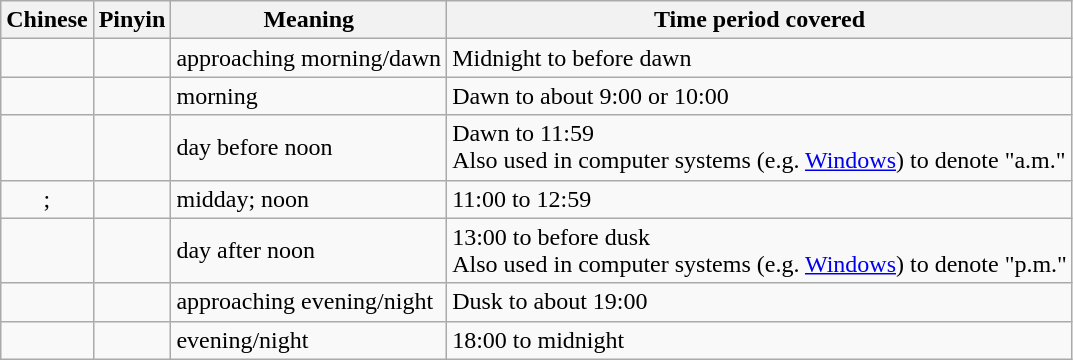<table class="wikitable">
<tr>
<th>Chinese</th>
<th>Pinyin</th>
<th>Meaning</th>
<th>Time period covered</th>
</tr>
<tr>
<td colspan="1" align=center></td>
<td></td>
<td>approaching morning/dawn</td>
<td>Midnight to before dawn</td>
</tr>
<tr>
<td colspan="1" align=center></td>
<td></td>
<td>morning</td>
<td>Dawn to about 9:00 or 10:00</td>
</tr>
<tr>
<td colspan="1" align=center></td>
<td></td>
<td>day before noon</td>
<td>Dawn to 11:59<br> Also used in computer systems (e.g. <a href='#'>Windows</a>) to denote "a.m."</td>
</tr>
<tr>
<td colspan="1" align=center>; </td>
<td></td>
<td>midday; noon</td>
<td>11:00 to 12:59</td>
</tr>
<tr>
<td colspan="1" align=center></td>
<td></td>
<td>day after noon</td>
<td>13:00 to before dusk<br> Also used in computer systems (e.g. <a href='#'>Windows</a>) to denote "p.m."</td>
</tr>
<tr>
<td colspan="1" align=center></td>
<td></td>
<td>approaching evening/night</td>
<td>Dusk to about 19:00</td>
</tr>
<tr>
<td colspan="1" align=center></td>
<td></td>
<td>evening/night</td>
<td>18:00 to midnight</td>
</tr>
</table>
